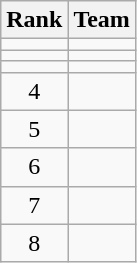<table class="wikitable">
<tr>
<th>Rank</th>
<th>Team</th>
</tr>
<tr>
<td align=center></td>
<td align="left"></td>
</tr>
<tr>
<td align=center></td>
<td align="left"></td>
</tr>
<tr>
<td align=center></td>
<td align="left"></td>
</tr>
<tr>
<td align=center>4</td>
<td align="left"></td>
</tr>
<tr>
<td align=center>5</td>
<td align="left"></td>
</tr>
<tr>
<td align=center>6</td>
<td align="left"></td>
</tr>
<tr>
<td align=center>7</td>
<td align="left"></td>
</tr>
<tr>
<td align=center>8</td>
<td align="left"></td>
</tr>
</table>
